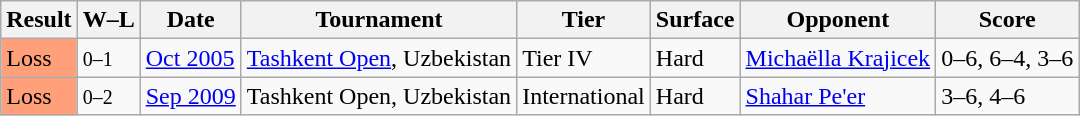<table class="sortable wikitable">
<tr>
<th>Result</th>
<th class="unsortable">W–L</th>
<th>Date</th>
<th>Tournament</th>
<th>Tier</th>
<th>Surface</th>
<th>Opponent</th>
<th class="unsortable">Score</th>
</tr>
<tr>
<td bgcolor=FFA07A>Loss</td>
<td><small>0–1</small></td>
<td><a href='#'>Oct 2005</a></td>
<td><a href='#'>Tashkent Open</a>, Uzbekistan</td>
<td>Tier IV</td>
<td>Hard</td>
<td> <a href='#'>Michaëlla Krajicek</a></td>
<td>0–6, 6–4, 3–6</td>
</tr>
<tr>
<td bgcolor=FFA07A>Loss</td>
<td><small>0–2</small></td>
<td><a href='#'>Sep 2009</a></td>
<td>Tashkent Open, Uzbekistan</td>
<td>International</td>
<td>Hard</td>
<td> <a href='#'>Shahar Pe'er</a></td>
<td>3–6, 4–6</td>
</tr>
</table>
